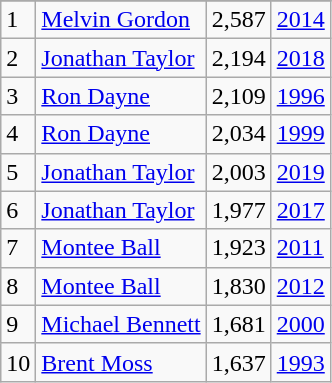<table class="wikitable">
<tr>
</tr>
<tr>
<td>1</td>
<td><a href='#'>Melvin Gordon</a></td>
<td>2,587</td>
<td><a href='#'>2014</a></td>
</tr>
<tr>
<td>2</td>
<td><a href='#'>Jonathan Taylor</a></td>
<td>2,194</td>
<td><a href='#'>2018</a></td>
</tr>
<tr>
<td>3</td>
<td><a href='#'>Ron Dayne</a></td>
<td>2,109</td>
<td><a href='#'>1996</a></td>
</tr>
<tr>
<td>4</td>
<td><a href='#'>Ron Dayne</a></td>
<td>2,034</td>
<td><a href='#'>1999</a></td>
</tr>
<tr>
<td>5</td>
<td><a href='#'>Jonathan Taylor</a></td>
<td>2,003</td>
<td><a href='#'>2019</a></td>
</tr>
<tr>
<td>6</td>
<td><a href='#'>Jonathan Taylor</a></td>
<td>1,977</td>
<td><a href='#'>2017</a></td>
</tr>
<tr>
<td>7</td>
<td><a href='#'>Montee Ball</a></td>
<td>1,923</td>
<td><a href='#'>2011</a></td>
</tr>
<tr>
<td>8</td>
<td><a href='#'>Montee Ball</a></td>
<td>1,830</td>
<td><a href='#'>2012</a></td>
</tr>
<tr>
<td>9</td>
<td><a href='#'>Michael Bennett</a></td>
<td>1,681</td>
<td><a href='#'>2000</a></td>
</tr>
<tr>
<td>10</td>
<td><a href='#'>Brent Moss</a></td>
<td>1,637</td>
<td><a href='#'>1993</a></td>
</tr>
</table>
